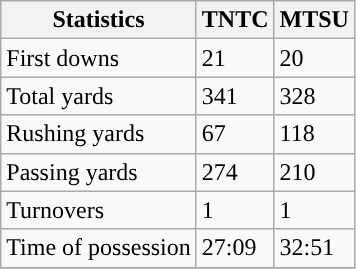<table class="wikitable">
<tr>
<th>Statistics</th>
<th>TNTC</th>
<th>MTSU</th>
</tr>
<tr>
<td>First downs</td>
<td>21</td>
<td>20</td>
</tr>
<tr>
<td>Total yards</td>
<td>341</td>
<td>328</td>
</tr>
<tr>
<td>Rushing yards</td>
<td>67</td>
<td>118</td>
</tr>
<tr>
<td>Passing yards</td>
<td>274</td>
<td>210</td>
</tr>
<tr>
<td>Turnovers</td>
<td>1</td>
<td>1</td>
</tr>
<tr>
<td>Time of possession</td>
<td>27:09</td>
<td>32:51</td>
</tr>
<tr>
</tr>
</table>
